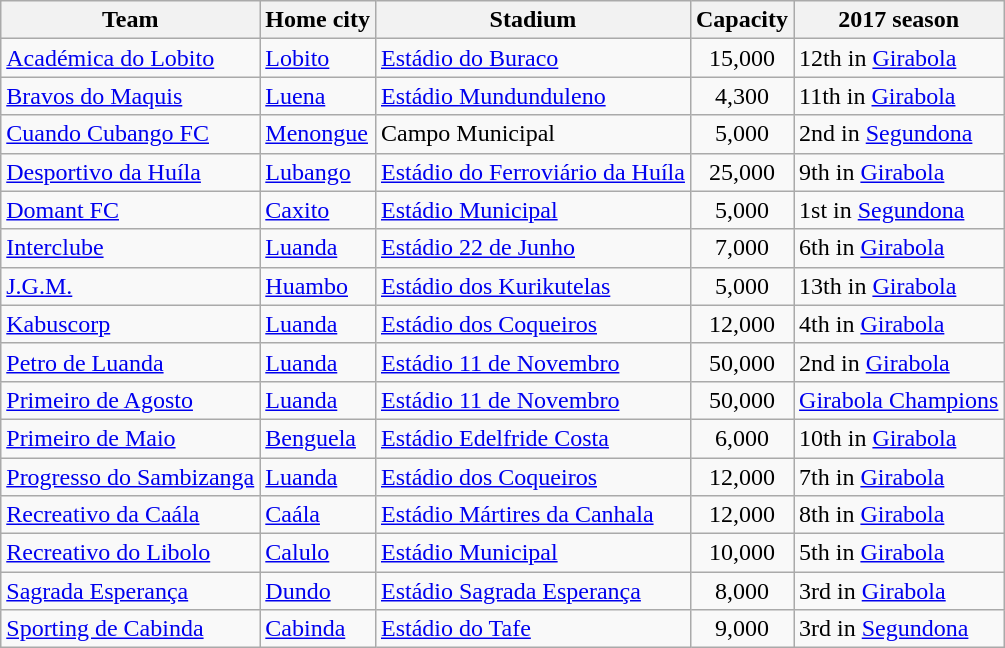<table class="wikitable sortable">
<tr>
<th>Team</th>
<th>Home city</th>
<th>Stadium</th>
<th>Capacity</th>
<th>2017 season</th>
</tr>
<tr>
<td><a href='#'>Académica do Lobito</a></td>
<td><a href='#'>Lobito</a></td>
<td><a href='#'>Estádio do Buraco</a></td>
<td align="center">15,000</td>
<td data-sort-value="12">12th in <a href='#'>Girabola</a></td>
</tr>
<tr>
<td><a href='#'>Bravos do Maquis</a></td>
<td><a href='#'>Luena</a></td>
<td><a href='#'>Estádio Mundunduleno</a></td>
<td align="center">4,300</td>
<td data-sort-value="11">11th in <a href='#'>Girabola</a></td>
</tr>
<tr>
<td><a href='#'>Cuando Cubango FC</a></td>
<td><a href='#'>Menongue</a></td>
<td>Campo Municipal</td>
<td align="center">5,000</td>
<td data-sort-value="15">2nd in <a href='#'>Segundona</a></td>
</tr>
<tr>
<td><a href='#'>Desportivo da Huíla</a></td>
<td><a href='#'>Lubango</a></td>
<td><a href='#'>Estádio do Ferroviário da Huíla</a></td>
<td align="center">25,000</td>
<td data-sort-value="09">9th in <a href='#'>Girabola</a></td>
</tr>
<tr>
<td><a href='#'>Domant FC</a></td>
<td><a href='#'>Caxito</a></td>
<td><a href='#'>Estádio Municipal</a></td>
<td align="center">5,000</td>
<td data-sort-value="14">1st in <a href='#'>Segundona</a></td>
</tr>
<tr>
<td><a href='#'>Interclube</a></td>
<td><a href='#'>Luanda</a></td>
<td><a href='#'>Estádio 22 de Junho</a></td>
<td align="center">7,000</td>
<td data-sort-value="06">6th in <a href='#'>Girabola</a></td>
</tr>
<tr>
<td><a href='#'>J.G.M.</a></td>
<td><a href='#'>Huambo</a></td>
<td><a href='#'>Estádio dos Kurikutelas</a></td>
<td align="center">5,000</td>
<td data-sort-value="13">13th in <a href='#'>Girabola</a></td>
</tr>
<tr>
<td><a href='#'>Kabuscorp</a></td>
<td><a href='#'>Luanda</a></td>
<td><a href='#'>Estádio dos Coqueiros</a></td>
<td align="center">12,000</td>
<td data-sort-value="04">4th in <a href='#'>Girabola</a></td>
</tr>
<tr>
<td><a href='#'>Petro de Luanda</a></td>
<td><a href='#'>Luanda</a></td>
<td><a href='#'>Estádio 11 de Novembro</a></td>
<td align="center">50,000</td>
<td data-sort-value="02">2nd in <a href='#'>Girabola</a></td>
</tr>
<tr>
<td><a href='#'>Primeiro de Agosto</a></td>
<td><a href='#'>Luanda</a></td>
<td><a href='#'>Estádio 11 de Novembro</a></td>
<td align="center">50,000</td>
<td data-sort-value="01"><a href='#'>Girabola Champions</a></td>
</tr>
<tr>
<td><a href='#'>Primeiro de Maio</a></td>
<td><a href='#'>Benguela</a></td>
<td><a href='#'>Estádio Edelfride Costa</a></td>
<td align="center">6,000</td>
<td data-sort-value="10">10th in <a href='#'>Girabola</a></td>
</tr>
<tr>
<td><a href='#'>Progresso do Sambizanga</a></td>
<td><a href='#'>Luanda</a></td>
<td><a href='#'>Estádio dos Coqueiros</a></td>
<td align="center">12,000</td>
<td data-sort-value="07">7th in <a href='#'>Girabola</a></td>
</tr>
<tr>
<td><a href='#'>Recreativo da Caála</a></td>
<td><a href='#'>Caála</a></td>
<td><a href='#'>Estádio Mártires da Canhala</a></td>
<td align="center">12,000</td>
<td data-sort-value="08">8th in <a href='#'>Girabola</a></td>
</tr>
<tr>
<td><a href='#'>Recreativo do Libolo</a></td>
<td><a href='#'>Calulo</a></td>
<td><a href='#'>Estádio Municipal</a></td>
<td align="center">10,000</td>
<td data-sort-value="05">5th in <a href='#'>Girabola</a></td>
</tr>
<tr>
<td><a href='#'>Sagrada Esperança</a></td>
<td><a href='#'>Dundo</a></td>
<td><a href='#'>Estádio Sagrada Esperança</a></td>
<td align="center">8,000</td>
<td data-sort-value="03">3rd in <a href='#'>Girabola</a></td>
</tr>
<tr>
<td><a href='#'>Sporting de Cabinda</a></td>
<td><a href='#'>Cabinda</a></td>
<td><a href='#'>Estádio do Tafe</a></td>
<td align="center">9,000</td>
<td data-sort-value="16">3rd in <a href='#'>Segundona</a></td>
</tr>
</table>
